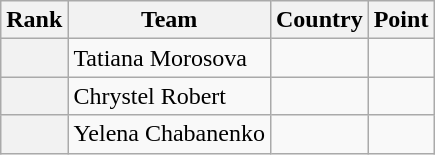<table class="wikitable sortable">
<tr>
<th>Rank</th>
<th>Team</th>
<th>Country</th>
<th>Point</th>
</tr>
<tr>
<th></th>
<td>Tatiana Morosova</td>
<td></td>
<td></td>
</tr>
<tr>
<th></th>
<td>Chrystel Robert</td>
<td></td>
<td></td>
</tr>
<tr>
<th></th>
<td>Yelena Chabanenko</td>
<td></td>
<td></td>
</tr>
</table>
